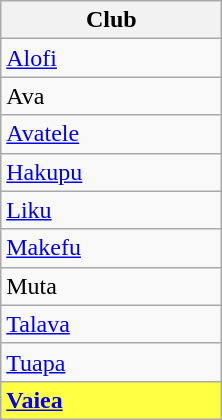<table class="wikitable">
<tr>
<th width="140px">Club</th>
</tr>
<tr>
<td><a href='#'>Alofi</a></td>
</tr>
<tr>
<td>Ava</td>
</tr>
<tr>
<td><a href='#'>Avatele</a></td>
</tr>
<tr>
<td><a href='#'>Hakupu</a></td>
</tr>
<tr>
<td><a href='#'>Liku</a></td>
</tr>
<tr>
<td><a href='#'>Makefu</a></td>
</tr>
<tr>
<td>Muta</td>
</tr>
<tr>
<td><a href='#'>Talava</a></td>
</tr>
<tr>
<td><a href='#'>Tuapa</a></td>
</tr>
<tr>
<td bgcolor=#ffff44><strong><a href='#'>Vaiea</a></strong></td>
</tr>
</table>
